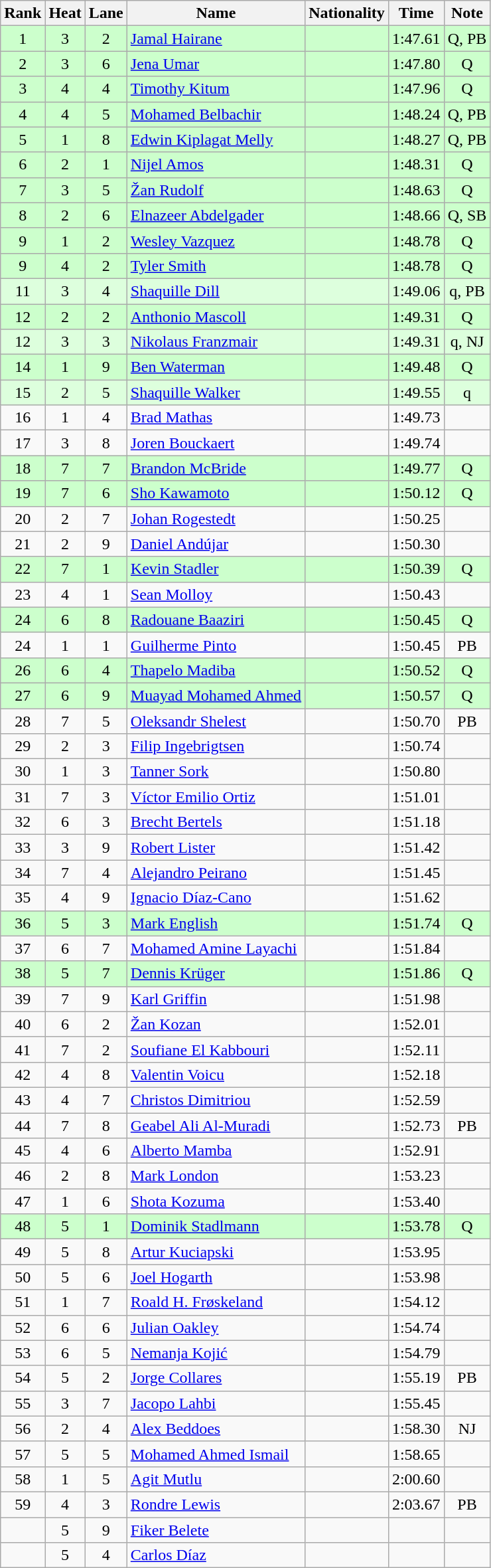<table class="wikitable sortable" style="text-align:center">
<tr>
<th>Rank</th>
<th>Heat</th>
<th>Lane</th>
<th>Name</th>
<th>Nationality</th>
<th>Time</th>
<th>Note</th>
</tr>
<tr bgcolor=ccffcc>
<td>1</td>
<td>3</td>
<td>2</td>
<td align=left><a href='#'>Jamal Hairane</a></td>
<td align=left></td>
<td>1:47.61</td>
<td>Q, PB</td>
</tr>
<tr bgcolor=ccffcc>
<td>2</td>
<td>3</td>
<td>6</td>
<td align=left><a href='#'>Jena Umar</a></td>
<td align=left></td>
<td>1:47.80</td>
<td>Q</td>
</tr>
<tr bgcolor=ccffcc>
<td>3</td>
<td>4</td>
<td>4</td>
<td align=left><a href='#'>Timothy Kitum</a></td>
<td align=left></td>
<td>1:47.96</td>
<td>Q</td>
</tr>
<tr bgcolor=ccffcc>
<td>4</td>
<td>4</td>
<td>5</td>
<td align=left><a href='#'>Mohamed Belbachir</a></td>
<td align=left></td>
<td>1:48.24</td>
<td>Q, PB</td>
</tr>
<tr bgcolor=ccffcc>
<td>5</td>
<td>1</td>
<td>8</td>
<td align=left><a href='#'>Edwin Kiplagat Melly</a></td>
<td align=left></td>
<td>1:48.27</td>
<td>Q, PB</td>
</tr>
<tr bgcolor=ccffcc>
<td>6</td>
<td>2</td>
<td>1</td>
<td align=left><a href='#'>Nijel Amos</a></td>
<td align=left></td>
<td>1:48.31</td>
<td>Q</td>
</tr>
<tr bgcolor=ccffcc>
<td>7</td>
<td>3</td>
<td>5</td>
<td align=left><a href='#'>Žan Rudolf</a></td>
<td align=left></td>
<td>1:48.63</td>
<td>Q</td>
</tr>
<tr bgcolor=ccffcc>
<td>8</td>
<td>2</td>
<td>6</td>
<td align=left><a href='#'>Elnazeer Abdelgader</a></td>
<td align=left></td>
<td>1:48.66</td>
<td>Q, SB</td>
</tr>
<tr bgcolor=ccffcc>
<td>9</td>
<td>1</td>
<td>2</td>
<td align=left><a href='#'>Wesley Vazquez</a></td>
<td align=left></td>
<td>1:48.78</td>
<td>Q</td>
</tr>
<tr bgcolor=ccffcc>
<td>9</td>
<td>4</td>
<td>2</td>
<td align=left><a href='#'>Tyler Smith</a></td>
<td align=left></td>
<td>1:48.78</td>
<td>Q</td>
</tr>
<tr bgcolor=ddffdd>
<td>11</td>
<td>3</td>
<td>4</td>
<td align=left><a href='#'>Shaquille Dill</a></td>
<td align=left></td>
<td>1:49.06</td>
<td>q, PB</td>
</tr>
<tr bgcolor=ccffcc>
<td>12</td>
<td>2</td>
<td>2</td>
<td align=left><a href='#'>Anthonio Mascoll</a></td>
<td align=left></td>
<td>1:49.31</td>
<td>Q</td>
</tr>
<tr bgcolor=ddffdd>
<td>12</td>
<td>3</td>
<td>3</td>
<td align=left><a href='#'>Nikolaus Franzmair</a></td>
<td align=left></td>
<td>1:49.31</td>
<td>q, NJ</td>
</tr>
<tr bgcolor=ccffcc>
<td>14</td>
<td>1</td>
<td>9</td>
<td align=left><a href='#'>Ben Waterman</a></td>
<td align=left></td>
<td>1:49.48</td>
<td>Q</td>
</tr>
<tr bgcolor=ddffdd>
<td>15</td>
<td>2</td>
<td>5</td>
<td align=left><a href='#'>Shaquille Walker</a></td>
<td align=left></td>
<td>1:49.55</td>
<td>q</td>
</tr>
<tr>
<td>16</td>
<td>1</td>
<td>4</td>
<td align=left><a href='#'>Brad Mathas</a></td>
<td align=left></td>
<td>1:49.73</td>
<td></td>
</tr>
<tr>
<td>17</td>
<td>3</td>
<td>8</td>
<td align=left><a href='#'>Joren Bouckaert</a></td>
<td align=left></td>
<td>1:49.74</td>
<td></td>
</tr>
<tr bgcolor=ccffcc>
<td>18</td>
<td>7</td>
<td>7</td>
<td align=left><a href='#'>Brandon McBride</a></td>
<td align=left></td>
<td>1:49.77</td>
<td>Q</td>
</tr>
<tr bgcolor=ccffcc>
<td>19</td>
<td>7</td>
<td>6</td>
<td align=left><a href='#'>Sho Kawamoto</a></td>
<td align=left></td>
<td>1:50.12</td>
<td>Q</td>
</tr>
<tr>
<td>20</td>
<td>2</td>
<td>7</td>
<td align=left><a href='#'>Johan Rogestedt</a></td>
<td align=left></td>
<td>1:50.25</td>
<td></td>
</tr>
<tr>
<td>21</td>
<td>2</td>
<td>9</td>
<td align=left><a href='#'>Daniel Andújar</a></td>
<td align=left></td>
<td>1:50.30</td>
<td></td>
</tr>
<tr bgcolor=ccffcc>
<td>22</td>
<td>7</td>
<td>1</td>
<td align=left><a href='#'>Kevin Stadler</a></td>
<td align=left></td>
<td>1:50.39</td>
<td>Q</td>
</tr>
<tr>
<td>23</td>
<td>4</td>
<td>1</td>
<td align=left><a href='#'>Sean Molloy</a></td>
<td align=left></td>
<td>1:50.43</td>
<td></td>
</tr>
<tr bgcolor=ccffcc>
<td>24</td>
<td>6</td>
<td>8</td>
<td align=left><a href='#'>Radouane Baaziri</a></td>
<td align=left></td>
<td>1:50.45</td>
<td>Q</td>
</tr>
<tr>
<td>24</td>
<td>1</td>
<td>1</td>
<td align=left><a href='#'>Guilherme Pinto</a></td>
<td align=left></td>
<td>1:50.45</td>
<td>PB</td>
</tr>
<tr bgcolor=ccffcc>
<td>26</td>
<td>6</td>
<td>4</td>
<td align=left><a href='#'>Thapelo Madiba</a></td>
<td align=left></td>
<td>1:50.52</td>
<td>Q</td>
</tr>
<tr bgcolor=ccffcc>
<td>27</td>
<td>6</td>
<td>9</td>
<td align=left><a href='#'>Muayad Mohamed Ahmed</a></td>
<td align=left></td>
<td>1:50.57</td>
<td>Q</td>
</tr>
<tr>
<td>28</td>
<td>7</td>
<td>5</td>
<td align=left><a href='#'>Oleksandr Shelest</a></td>
<td align=left></td>
<td>1:50.70</td>
<td>PB</td>
</tr>
<tr>
<td>29</td>
<td>2</td>
<td>3</td>
<td align=left><a href='#'>Filip Ingebrigtsen</a></td>
<td align=left></td>
<td>1:50.74</td>
<td></td>
</tr>
<tr>
<td>30</td>
<td>1</td>
<td>3</td>
<td align=left><a href='#'>Tanner Sork</a></td>
<td align=left></td>
<td>1:50.80</td>
<td></td>
</tr>
<tr>
<td>31</td>
<td>7</td>
<td>3</td>
<td align=left><a href='#'>Víctor Emilio Ortiz</a></td>
<td align=left></td>
<td>1:51.01</td>
<td></td>
</tr>
<tr>
<td>32</td>
<td>6</td>
<td>3</td>
<td align=left><a href='#'>Brecht Bertels</a></td>
<td align=left></td>
<td>1:51.18</td>
<td></td>
</tr>
<tr>
<td>33</td>
<td>3</td>
<td>9</td>
<td align=left><a href='#'>Robert Lister</a></td>
<td align=left></td>
<td>1:51.42</td>
<td></td>
</tr>
<tr>
<td>34</td>
<td>7</td>
<td>4</td>
<td align=left><a href='#'>Alejandro Peirano</a></td>
<td align=left></td>
<td>1:51.45</td>
<td></td>
</tr>
<tr>
<td>35</td>
<td>4</td>
<td>9</td>
<td align=left><a href='#'>Ignacio Díaz-Cano</a></td>
<td align=left></td>
<td>1:51.62</td>
<td></td>
</tr>
<tr bgcolor=ccffcc>
<td>36</td>
<td>5</td>
<td>3</td>
<td align=left><a href='#'>Mark English</a></td>
<td align=left></td>
<td>1:51.74</td>
<td>Q</td>
</tr>
<tr>
<td>37</td>
<td>6</td>
<td>7</td>
<td align=left><a href='#'>Mohamed Amine Layachi</a></td>
<td align=left></td>
<td>1:51.84</td>
<td></td>
</tr>
<tr bgcolor=ccffcc>
<td>38</td>
<td>5</td>
<td>7</td>
<td align=left><a href='#'>Dennis Krüger</a></td>
<td align=left></td>
<td>1:51.86</td>
<td>Q</td>
</tr>
<tr>
<td>39</td>
<td>7</td>
<td>9</td>
<td align=left><a href='#'>Karl Griffin</a></td>
<td align=left></td>
<td>1:51.98</td>
<td></td>
</tr>
<tr>
<td>40</td>
<td>6</td>
<td>2</td>
<td align=left><a href='#'>Žan Kozan</a></td>
<td align=left></td>
<td>1:52.01</td>
<td></td>
</tr>
<tr>
<td>41</td>
<td>7</td>
<td>2</td>
<td align=left><a href='#'>Soufiane El Kabbouri</a></td>
<td align=left></td>
<td>1:52.11</td>
<td></td>
</tr>
<tr>
<td>42</td>
<td>4</td>
<td>8</td>
<td align=left><a href='#'>Valentin Voicu</a></td>
<td align=left></td>
<td>1:52.18</td>
<td></td>
</tr>
<tr>
<td>43</td>
<td>4</td>
<td>7</td>
<td align=left><a href='#'>Christos Dimitriou</a></td>
<td align=left></td>
<td>1:52.59</td>
<td></td>
</tr>
<tr>
<td>44</td>
<td>7</td>
<td>8</td>
<td align=left><a href='#'>Geabel Ali Al-Muradi</a></td>
<td align=left></td>
<td>1:52.73</td>
<td>PB</td>
</tr>
<tr>
<td>45</td>
<td>4</td>
<td>6</td>
<td align=left><a href='#'>Alberto Mamba</a></td>
<td align=left></td>
<td>1:52.91</td>
<td></td>
</tr>
<tr>
<td>46</td>
<td>2</td>
<td>8</td>
<td align=left><a href='#'>Mark London</a></td>
<td align=left></td>
<td>1:53.23</td>
<td></td>
</tr>
<tr>
<td>47</td>
<td>1</td>
<td>6</td>
<td align=left><a href='#'>Shota Kozuma</a></td>
<td align=left></td>
<td>1:53.40</td>
<td></td>
</tr>
<tr bgcolor=ccffcc>
<td>48</td>
<td>5</td>
<td>1</td>
<td align=left><a href='#'>Dominik Stadlmann</a></td>
<td align=left></td>
<td>1:53.78</td>
<td>Q</td>
</tr>
<tr>
<td>49</td>
<td>5</td>
<td>8</td>
<td align=left><a href='#'>Artur Kuciapski</a></td>
<td align=left></td>
<td>1:53.95</td>
<td></td>
</tr>
<tr>
<td>50</td>
<td>5</td>
<td>6</td>
<td align=left><a href='#'>Joel Hogarth</a></td>
<td align=left></td>
<td>1:53.98</td>
<td></td>
</tr>
<tr>
<td>51</td>
<td>1</td>
<td>7</td>
<td align=left><a href='#'>Roald H. Frøskeland</a></td>
<td align=left></td>
<td>1:54.12</td>
<td></td>
</tr>
<tr>
<td>52</td>
<td>6</td>
<td>6</td>
<td align=left><a href='#'>Julian Oakley</a></td>
<td align=left></td>
<td>1:54.74</td>
<td></td>
</tr>
<tr>
<td>53</td>
<td>6</td>
<td>5</td>
<td align=left><a href='#'>Nemanja Kojić</a></td>
<td align=left></td>
<td>1:54.79</td>
<td></td>
</tr>
<tr>
<td>54</td>
<td>5</td>
<td>2</td>
<td align=left><a href='#'>Jorge Collares</a></td>
<td align=left></td>
<td>1:55.19</td>
<td>PB</td>
</tr>
<tr>
<td>55</td>
<td>3</td>
<td>7</td>
<td align=left><a href='#'>Jacopo Lahbi</a></td>
<td align=left></td>
<td>1:55.45</td>
<td></td>
</tr>
<tr>
<td>56</td>
<td>2</td>
<td>4</td>
<td align=left><a href='#'>Alex Beddoes</a></td>
<td align=left></td>
<td>1:58.30</td>
<td>NJ</td>
</tr>
<tr>
<td>57</td>
<td>5</td>
<td>5</td>
<td align=left><a href='#'>Mohamed Ahmed Ismail</a></td>
<td align=left></td>
<td>1:58.65</td>
<td></td>
</tr>
<tr>
<td>58</td>
<td>1</td>
<td>5</td>
<td align=left><a href='#'>Agit Mutlu</a></td>
<td align=left></td>
<td>2:00.60</td>
<td></td>
</tr>
<tr>
<td>59</td>
<td>4</td>
<td>3</td>
<td align=left><a href='#'>Rondre Lewis</a></td>
<td align=left></td>
<td>2:03.67</td>
<td>PB</td>
</tr>
<tr>
<td></td>
<td>5</td>
<td>9</td>
<td align=left><a href='#'>Fiker Belete</a></td>
<td align=left></td>
<td></td>
<td></td>
</tr>
<tr>
<td></td>
<td>5</td>
<td>4</td>
<td align=left><a href='#'>Carlos Díaz</a></td>
<td align=left></td>
<td></td>
<td></td>
</tr>
</table>
